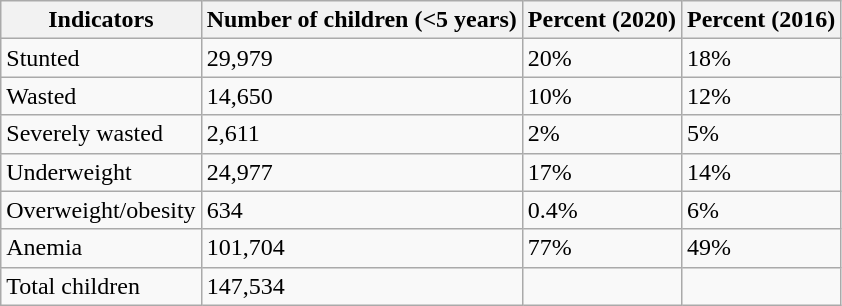<table class = "wikitable sortable">
<tr>
<th>Indicators</th>
<th>Number of children (<5 years)</th>
<th>Percent (2020)</th>
<th>Percent (2016)</th>
</tr>
<tr>
<td>Stunted</td>
<td>29,979</td>
<td>20%</td>
<td>18%</td>
</tr>
<tr>
<td>Wasted</td>
<td>14,650</td>
<td>10%</td>
<td>12%</td>
</tr>
<tr>
<td>Severely wasted</td>
<td>2,611</td>
<td>2%</td>
<td>5%</td>
</tr>
<tr>
<td>Underweight</td>
<td>24,977</td>
<td>17%</td>
<td>14%</td>
</tr>
<tr>
<td>Overweight/obesity</td>
<td>634</td>
<td>0.4%</td>
<td>6%</td>
</tr>
<tr>
<td>Anemia</td>
<td>101,704</td>
<td>77%</td>
<td>49%</td>
</tr>
<tr>
<td>Total children</td>
<td>147,534</td>
<td></td>
<td></td>
</tr>
</table>
